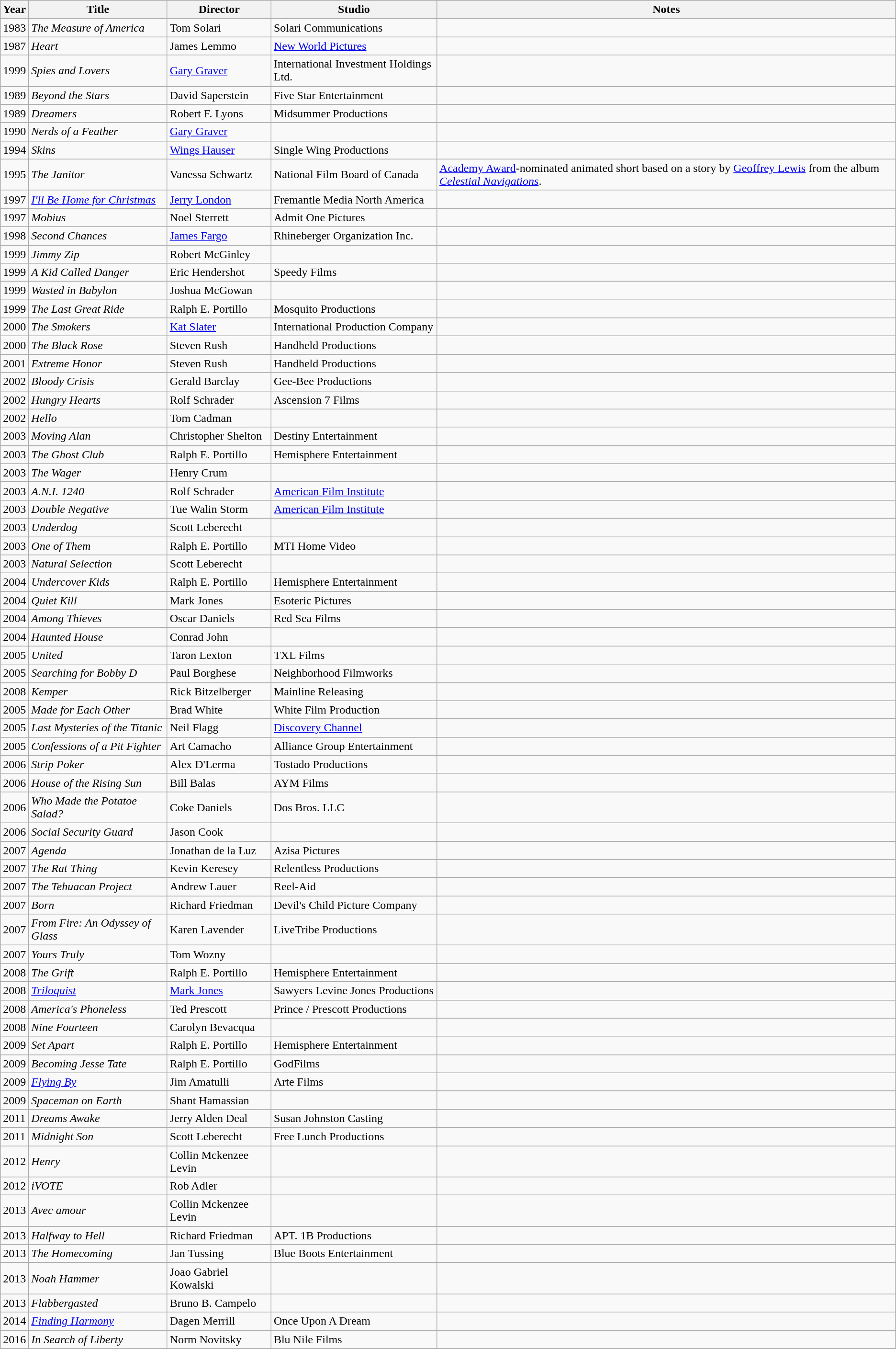<table class="wikitable">
<tr>
<th>Year</th>
<th>Title</th>
<th>Director</th>
<th>Studio</th>
<th>Notes</th>
</tr>
<tr>
<td>1983</td>
<td><em>The Measure of America</em></td>
<td>Tom Solari</td>
<td>Solari Communications</td>
<td></td>
</tr>
<tr>
<td>1987</td>
<td><em>Heart</em></td>
<td>James Lemmo</td>
<td><a href='#'>New World Pictures</a></td>
<td></td>
</tr>
<tr>
<td>1999</td>
<td><em>Spies and Lovers</em></td>
<td><a href='#'>Gary Graver</a></td>
<td>International Investment Holdings Ltd.</td>
<td></td>
</tr>
<tr>
<td>1989</td>
<td><em>Beyond the Stars</em></td>
<td>David Saperstein</td>
<td>Five Star Entertainment</td>
<td></td>
</tr>
<tr>
<td>1989</td>
<td><em>Dreamers</em></td>
<td>Robert F. Lyons</td>
<td>Midsummer Productions</td>
<td></td>
</tr>
<tr>
<td>1990</td>
<td><em>Nerds of a Feather</em></td>
<td><a href='#'>Gary Graver</a></td>
<td></td>
<td></td>
</tr>
<tr>
<td>1994</td>
<td><em>Skins</em></td>
<td><a href='#'>Wings Hauser</a></td>
<td>Single Wing Productions</td>
<td></td>
</tr>
<tr>
<td>1995</td>
<td><em>The Janitor</em></td>
<td>Vanessa Schwartz</td>
<td>National Film Board of Canada</td>
<td><a href='#'>Academy Award</a>-nominated animated short based on a story by <a href='#'>Geoffrey Lewis</a> from the album <em><a href='#'>Celestial Navigations</a></em>.</td>
</tr>
<tr>
<td>1997</td>
<td><em><a href='#'>I'll Be Home for Christmas</a></em></td>
<td><a href='#'>Jerry London</a></td>
<td>Fremantle Media North America</td>
<td></td>
</tr>
<tr>
<td>1997</td>
<td><em>Mobius</em></td>
<td>Noel Sterrett</td>
<td>Admit One Pictures</td>
<td></td>
</tr>
<tr>
<td>1998</td>
<td><em>Second Chances</em></td>
<td><a href='#'>James Fargo</a></td>
<td>Rhineberger Organization Inc.</td>
<td></td>
</tr>
<tr>
<td>1999</td>
<td><em>Jimmy Zip</em></td>
<td>Robert McGinley</td>
<td></td>
<td></td>
</tr>
<tr>
<td>1999</td>
<td><em>A Kid Called Danger</em></td>
<td>Eric Hendershot</td>
<td>Speedy Films</td>
<td></td>
</tr>
<tr>
<td>1999</td>
<td><em>Wasted in Babylon</em></td>
<td>Joshua McGowan</td>
<td></td>
<td></td>
</tr>
<tr>
<td>1999</td>
<td><em>The Last Great Ride</em></td>
<td>Ralph E. Portillo</td>
<td>Mosquito Productions</td>
<td></td>
</tr>
<tr>
<td>2000</td>
<td><em>The Smokers</em></td>
<td><a href='#'>Kat Slater</a></td>
<td>International Production Company</td>
<td></td>
</tr>
<tr>
<td>2000</td>
<td><em>The Black Rose</em></td>
<td>Steven Rush</td>
<td>Handheld Productions</td>
<td></td>
</tr>
<tr>
<td>2001</td>
<td><em>Extreme Honor</em></td>
<td>Steven Rush</td>
<td>Handheld Productions</td>
<td></td>
</tr>
<tr>
<td>2002</td>
<td><em>Bloody Crisis</em></td>
<td>Gerald Barclay</td>
<td>Gee-Bee Productions</td>
<td></td>
</tr>
<tr>
<td>2002</td>
<td><em>Hungry Hearts</em></td>
<td>Rolf Schrader</td>
<td>Ascension 7 Films</td>
<td></td>
</tr>
<tr>
<td>2002</td>
<td><em>Hello</em></td>
<td>Tom Cadman</td>
<td></td>
<td></td>
</tr>
<tr>
<td>2003</td>
<td><em>Moving Alan</em></td>
<td>Christopher Shelton</td>
<td>Destiny Entertainment</td>
<td></td>
</tr>
<tr>
<td>2003</td>
<td><em>The Ghost Club</em></td>
<td>Ralph E. Portillo</td>
<td>Hemisphere Entertainment</td>
<td></td>
</tr>
<tr>
<td>2003</td>
<td><em>The Wager</em></td>
<td>Henry Crum</td>
<td></td>
<td></td>
</tr>
<tr>
<td>2003</td>
<td><em>A.N.I. 1240</em></td>
<td>Rolf Schrader</td>
<td><a href='#'>American Film Institute</a></td>
<td></td>
</tr>
<tr>
<td>2003</td>
<td><em>Double Negative</em></td>
<td>Tue Walin Storm</td>
<td><a href='#'>American Film Institute</a></td>
<td></td>
</tr>
<tr>
<td>2003</td>
<td><em>Underdog</em></td>
<td>Scott Leberecht</td>
<td></td>
<td></td>
</tr>
<tr>
<td>2003</td>
<td><em>One of Them</em></td>
<td>Ralph E. Portillo</td>
<td>MTI Home Video</td>
<td></td>
</tr>
<tr>
<td>2003</td>
<td><em>Natural Selection</em></td>
<td>Scott Leberecht</td>
<td></td>
<td></td>
</tr>
<tr>
<td>2004</td>
<td><em>Undercover Kids</em></td>
<td>Ralph E. Portillo</td>
<td>Hemisphere Entertainment</td>
<td></td>
</tr>
<tr>
<td>2004</td>
<td><em>Quiet Kill</em></td>
<td>Mark Jones</td>
<td>Esoteric Pictures</td>
<td></td>
</tr>
<tr>
<td>2004</td>
<td><em>Among Thieves</em></td>
<td>Oscar Daniels</td>
<td>Red Sea Films</td>
<td></td>
</tr>
<tr>
<td>2004</td>
<td><em>Haunted House</em></td>
<td>Conrad John</td>
<td></td>
<td></td>
</tr>
<tr>
<td>2005</td>
<td><em>United</em></td>
<td>Taron Lexton</td>
<td>TXL Films</td>
<td></td>
</tr>
<tr>
<td>2005</td>
<td><em>Searching for Bobby D</em></td>
<td>Paul Borghese</td>
<td>Neighborhood Filmworks</td>
<td></td>
</tr>
<tr>
<td>2008</td>
<td><em>Kemper</em></td>
<td>Rick Bitzelberger</td>
<td>Mainline Releasing</td>
<td></td>
</tr>
<tr>
<td>2005</td>
<td><em>Made for Each Other</em></td>
<td>Brad White</td>
<td>White Film Production</td>
<td></td>
</tr>
<tr>
<td>2005</td>
<td><em>Last Mysteries of the Titanic</em></td>
<td>Neil Flagg</td>
<td><a href='#'>Discovery Channel</a></td>
<td></td>
</tr>
<tr>
<td>2005</td>
<td><em>Confessions of a Pit Fighter</em></td>
<td>Art Camacho</td>
<td>Alliance Group Entertainment</td>
<td></td>
</tr>
<tr>
<td>2006</td>
<td><em>Strip Poker</em></td>
<td>Alex D'Lerma</td>
<td>Tostado Productions</td>
<td></td>
</tr>
<tr>
<td>2006</td>
<td><em>House of the Rising Sun</em></td>
<td>Bill Balas</td>
<td>AYM Films</td>
<td></td>
</tr>
<tr>
<td>2006</td>
<td><em>Who Made the Potatoe Salad?</em></td>
<td>Coke Daniels</td>
<td>Dos Bros. LLC</td>
<td></td>
</tr>
<tr>
<td>2006</td>
<td><em>Social Security Guard</em></td>
<td>Jason Cook</td>
<td></td>
<td></td>
</tr>
<tr>
<td>2007</td>
<td><em>Agenda</em></td>
<td>Jonathan de la Luz</td>
<td>Azisa Pictures</td>
<td></td>
</tr>
<tr>
<td>2007</td>
<td><em>The Rat Thing</em></td>
<td>Kevin Keresey</td>
<td>Relentless Productions</td>
<td></td>
</tr>
<tr>
<td>2007</td>
<td><em>The Tehuacan Project</em></td>
<td>Andrew Lauer</td>
<td>Reel-Aid</td>
<td></td>
</tr>
<tr>
<td>2007</td>
<td><em>Born</em></td>
<td>Richard Friedman</td>
<td>Devil's Child Picture Company</td>
<td></td>
</tr>
<tr>
<td>2007</td>
<td><em>From Fire: An Odyssey of Glass</em></td>
<td>Karen Lavender</td>
<td>LiveTribe Productions</td>
<td></td>
</tr>
<tr>
<td>2007</td>
<td><em>Yours Truly</em></td>
<td>Tom Wozny</td>
<td></td>
<td></td>
</tr>
<tr>
<td>2008</td>
<td><em>The Grift</em></td>
<td>Ralph E. Portillo</td>
<td>Hemisphere Entertainment</td>
<td></td>
</tr>
<tr>
<td>2008</td>
<td><em><a href='#'>Triloquist</a></em></td>
<td><a href='#'>Mark Jones</a></td>
<td>Sawyers Levine Jones Productions</td>
<td></td>
</tr>
<tr>
<td>2008</td>
<td><em>America's Phoneless</em></td>
<td>Ted Prescott</td>
<td>Prince / Prescott Productions</td>
<td></td>
</tr>
<tr>
<td>2008</td>
<td><em>Nine Fourteen</em></td>
<td>Carolyn Bevacqua</td>
<td></td>
<td></td>
</tr>
<tr>
<td>2009</td>
<td><em>Set Apart</em></td>
<td>Ralph E. Portillo</td>
<td>Hemisphere Entertainment</td>
<td></td>
</tr>
<tr>
<td>2009</td>
<td><em>Becoming Jesse Tate</em></td>
<td>Ralph E. Portillo</td>
<td>GodFilms</td>
<td></td>
</tr>
<tr>
<td>2009</td>
<td><em><a href='#'>Flying By</a></em></td>
<td>Jim Amatulli</td>
<td>Arte Films</td>
<td></td>
</tr>
<tr>
<td>2009</td>
<td><em>Spaceman on Earth</em></td>
<td>Shant Hamassian</td>
<td></td>
<td></td>
</tr>
<tr>
<td>2011</td>
<td><em>Dreams Awake</em></td>
<td>Jerry Alden Deal</td>
<td>Susan Johnston Casting</td>
<td></td>
</tr>
<tr>
<td>2011</td>
<td><em>Midnight Son</em></td>
<td>Scott Leberecht</td>
<td>Free Lunch Productions</td>
<td></td>
</tr>
<tr>
<td>2012</td>
<td><em>Henry</em></td>
<td>Collin Mckenzee Levin</td>
<td></td>
<td></td>
</tr>
<tr>
<td>2012</td>
<td><em>iVOTE</em></td>
<td>Rob Adler</td>
<td></td>
<td></td>
</tr>
<tr>
<td>2013</td>
<td><em>Avec amour</em></td>
<td>Collin Mckenzee Levin</td>
<td></td>
<td></td>
</tr>
<tr>
<td>2013</td>
<td><em>Halfway to Hell</em></td>
<td>Richard Friedman</td>
<td>APT. 1B Productions</td>
<td></td>
</tr>
<tr>
<td>2013</td>
<td><em>The Homecoming</em></td>
<td>Jan Tussing</td>
<td>Blue Boots Entertainment</td>
<td></td>
</tr>
<tr>
<td>2013</td>
<td><em>Noah Hammer</em></td>
<td>Joao Gabriel Kowalski</td>
<td></td>
<td></td>
</tr>
<tr>
<td>2013</td>
<td><em>Flabbergasted</em></td>
<td>Bruno B. Campelo</td>
<td></td>
<td></td>
</tr>
<tr>
<td>2014</td>
<td><em><a href='#'>Finding Harmony</a></em></td>
<td>Dagen Merrill</td>
<td>Once Upon A Dream</td>
<td></td>
</tr>
<tr>
<td>2016</td>
<td><em>In Search of Liberty</em></td>
<td>Norm Novitsky</td>
<td>Blu Nile Films</td>
<td></td>
</tr>
<tr>
</tr>
</table>
